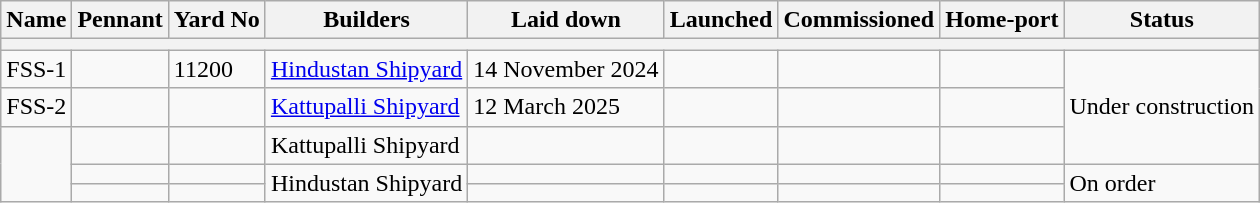<table class="wikitable">
<tr>
<th>Name</th>
<th>Pennant</th>
<th>Yard No</th>
<th>Builders</th>
<th>Laid down</th>
<th>Launched</th>
<th>Commissioned</th>
<th>Home-port</th>
<th>Status</th>
</tr>
<tr>
<th colspan=9></th>
</tr>
<tr>
<td>FSS-1</td>
<td></td>
<td>11200</td>
<td><a href='#'>Hindustan Shipyard</a></td>
<td>14 November 2024</td>
<td></td>
<td></td>
<td></td>
<td rowspan="3">Under construction</td>
</tr>
<tr>
<td>FSS-2</td>
<td></td>
<td></td>
<td><a href='#'>Kattupalli Shipyard</a></td>
<td>12 March 2025</td>
<td></td>
<td></td>
<td></td>
</tr>
<tr>
<td rowspan="3"></td>
<td></td>
<td></td>
<td>Kattupalli Shipyard</td>
<td></td>
<td></td>
<td></td>
<td></td>
</tr>
<tr>
<td></td>
<td></td>
<td rowspan="2">Hindustan Shipyard</td>
<td></td>
<td></td>
<td></td>
<td></td>
<td rowspan="2">On order</td>
</tr>
<tr>
<td></td>
<td></td>
<td></td>
<td></td>
<td></td>
<td></td>
</tr>
</table>
